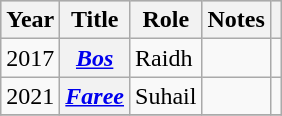<table class="wikitable sortable plainrowheaders">
<tr style="background:#ccc; text-align:center;">
<th scope="col">Year</th>
<th scope="col">Title</th>
<th scope="col">Role</th>
<th scope="col">Notes</th>
<th scope="col" class="unsortable"></th>
</tr>
<tr>
<td>2017</td>
<th scope="row"><em><a href='#'>Bos</a></em></th>
<td>Raidh</td>
<td></td>
<td style="text-align: center;"></td>
</tr>
<tr>
<td>2021</td>
<th scope="row"><em><a href='#'>Faree</a></em></th>
<td>Suhail</td>
<td></td>
<td style="text-align:center;"></td>
</tr>
<tr>
</tr>
</table>
